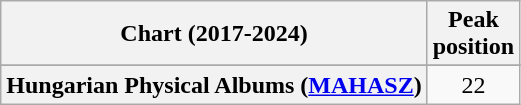<table class="wikitable sortable plainrowheaders" style="text-align:center">
<tr>
<th>Chart (2017-2024)</th>
<th>Peak<br>position</th>
</tr>
<tr>
</tr>
<tr>
<th scope="row">Hungarian Physical Albums (<a href='#'>MAHASZ</a>)</th>
<td>22</td>
</tr>
</table>
